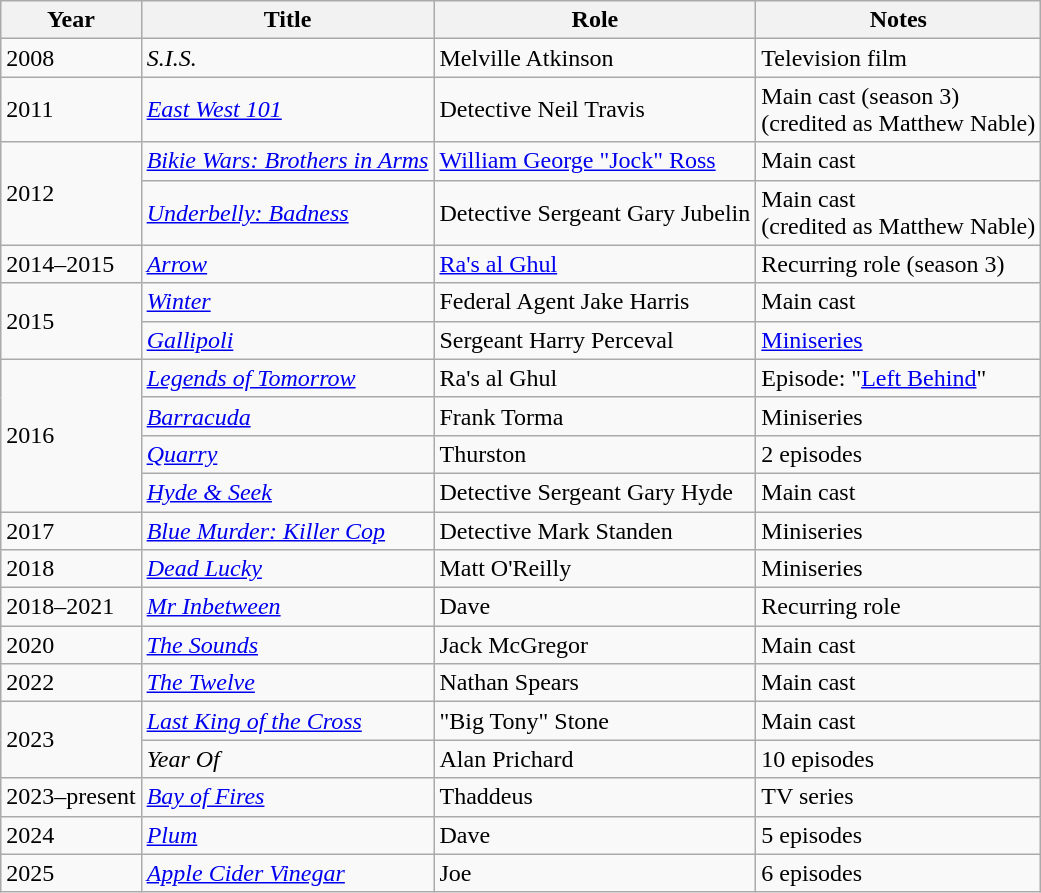<table class="wikitable sortable">
<tr>
<th>Year</th>
<th>Title</th>
<th>Role</th>
<th class="unsortable">Notes</th>
</tr>
<tr>
<td>2008</td>
<td><em>S.I.S.</em></td>
<td>Melville Atkinson</td>
<td>Television film</td>
</tr>
<tr>
<td>2011</td>
<td><em><a href='#'>East West 101</a></em></td>
<td>Detective Neil Travis</td>
<td>Main cast (season 3)<br>(credited as Matthew Nable)</td>
</tr>
<tr>
<td rowspan="2">2012</td>
<td><em><a href='#'>Bikie Wars: Brothers in Arms</a></em></td>
<td><a href='#'>William George "Jock" Ross</a></td>
<td>Main cast</td>
</tr>
<tr>
<td><em><a href='#'>Underbelly: Badness</a></em></td>
<td>Detective Sergeant Gary Jubelin</td>
<td>Main cast<br>(credited as Matthew Nable)</td>
</tr>
<tr>
<td>2014–2015</td>
<td><em><a href='#'>Arrow</a></em></td>
<td><a href='#'>Ra's al Ghul</a></td>
<td>Recurring role (season 3)</td>
</tr>
<tr>
<td rowspan="2">2015</td>
<td><em><a href='#'>Winter</a></em></td>
<td>Federal Agent Jake Harris</td>
<td>Main cast</td>
</tr>
<tr>
<td><em><a href='#'>Gallipoli</a></em></td>
<td>Sergeant Harry Perceval</td>
<td><a href='#'>Miniseries</a></td>
</tr>
<tr>
<td rowspan="4">2016</td>
<td><em><a href='#'>Legends of Tomorrow</a></em></td>
<td>Ra's al Ghul</td>
<td>Episode: "<a href='#'>Left Behind</a>"</td>
</tr>
<tr>
<td><em><a href='#'>Barracuda</a></em></td>
<td>Frank Torma</td>
<td>Miniseries</td>
</tr>
<tr>
<td><em><a href='#'>Quarry</a></em></td>
<td>Thurston</td>
<td>2 episodes</td>
</tr>
<tr>
<td><em><a href='#'>Hyde & Seek</a></em></td>
<td>Detective Sergeant Gary Hyde</td>
<td>Main cast</td>
</tr>
<tr>
<td>2017</td>
<td><em><a href='#'>Blue Murder: Killer Cop</a></em></td>
<td>Detective Mark Standen</td>
<td>Miniseries</td>
</tr>
<tr>
<td>2018</td>
<td><em><a href='#'>Dead Lucky</a></em></td>
<td>Matt O'Reilly</td>
<td>Miniseries</td>
</tr>
<tr>
<td>2018–2021</td>
<td><em><a href='#'>Mr Inbetween</a></em></td>
<td>Dave</td>
<td>Recurring role</td>
</tr>
<tr>
<td>2020</td>
<td><em><a href='#'>The Sounds</a></em></td>
<td>Jack McGregor</td>
<td>Main cast</td>
</tr>
<tr>
<td>2022</td>
<td><em><a href='#'>The Twelve</a></em></td>
<td>Nathan Spears</td>
<td>Main cast</td>
</tr>
<tr>
<td rowspan="2">2023</td>
<td><em><a href='#'>Last King of the Cross</a></em></td>
<td>"Big Tony" Stone</td>
<td>Main cast</td>
</tr>
<tr>
<td><em>Year Of</em></td>
<td>Alan Prichard</td>
<td>10 episodes</td>
</tr>
<tr>
<td>2023–present</td>
<td><em><a href='#'>Bay of Fires</a></em></td>
<td>Thaddeus</td>
<td>TV series</td>
</tr>
<tr>
<td>2024</td>
<td><em><a href='#'>Plum</a></em></td>
<td>Dave</td>
<td>5 episodes</td>
</tr>
<tr>
<td>2025</td>
<td><a href='#'><em>Apple Cider Vinegar</em></a></td>
<td>Joe</td>
<td>6 episodes</td>
</tr>
</table>
